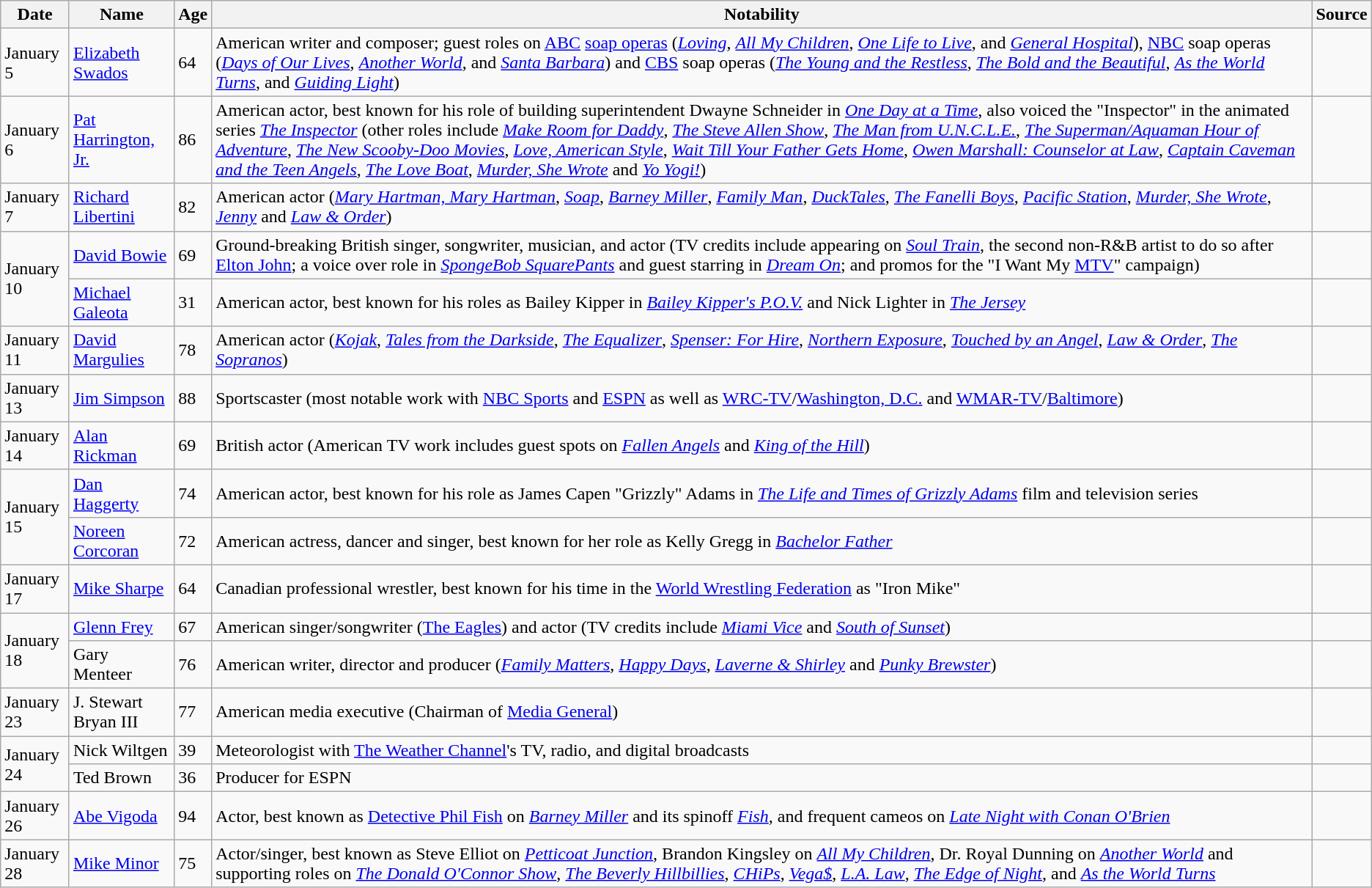<table class="wikitable sortable">
<tr ">
<th>Date</th>
<th>Name</th>
<th>Age</th>
<th class="unsortable">Notability</th>
<th class="unsortable">Source</th>
</tr>
<tr>
<td>January 5</td>
<td><a href='#'>Elizabeth Swados</a></td>
<td>64</td>
<td>American writer and composer; guest roles on <a href='#'>ABC</a> <a href='#'>soap operas</a> (<em><a href='#'>Loving</a></em>, <em><a href='#'>All My Children</a></em>, <em><a href='#'>One Life to Live</a></em>, and <em><a href='#'>General Hospital</a></em>), <a href='#'>NBC</a> soap operas (<em><a href='#'>Days of Our Lives</a></em>, <em><a href='#'>Another World</a></em>, and <em><a href='#'>Santa Barbara</a></em>) and <a href='#'>CBS</a> soap operas (<em><a href='#'>The Young and the Restless</a></em>, <em><a href='#'>The Bold and the Beautiful</a></em>, <em><a href='#'>As the World Turns</a></em>, and <em><a href='#'>Guiding Light</a></em>)</td>
<td></td>
</tr>
<tr>
<td>January 6</td>
<td><a href='#'>Pat Harrington, Jr.</a></td>
<td>86</td>
<td>American actor, best known for his role of building superintendent Dwayne Schneider in <em><a href='#'>One Day at a Time</a></em>,  also voiced the "Inspector" in the animated series <em><a href='#'>The Inspector</a></em> (other roles include <em><a href='#'>Make Room for Daddy</a></em>, <em><a href='#'>The Steve Allen Show</a></em>, <em><a href='#'>The Man from U.N.C.L.E.</a></em>, <em><a href='#'>The Superman/Aquaman Hour of Adventure</a></em>, <em><a href='#'>The New Scooby-Doo Movies</a></em>, <em><a href='#'>Love, American Style</a></em>, <em><a href='#'>Wait Till Your Father Gets Home</a></em>, <em><a href='#'>Owen Marshall: Counselor at Law</a></em>, <em><a href='#'>Captain Caveman and the Teen Angels</a></em>, <em><a href='#'>The Love Boat</a></em>, <em><a href='#'>Murder, She Wrote</a></em> and <em><a href='#'>Yo Yogi!</a></em>)</td>
<td></td>
</tr>
<tr>
<td>January 7</td>
<td><a href='#'>Richard Libertini</a></td>
<td>82</td>
<td>American actor (<em><a href='#'>Mary Hartman, Mary Hartman</a></em>, <em><a href='#'>Soap</a></em>, <em><a href='#'>Barney Miller</a></em>, <em><a href='#'>Family Man</a></em>, <em><a href='#'>DuckTales</a></em>, <em><a href='#'>The Fanelli Boys</a></em>, <em><a href='#'>Pacific Station</a></em>, <em><a href='#'>Murder, She Wrote</a></em>, <em><a href='#'>Jenny</a></em> and <em><a href='#'>Law & Order</a></em>)</td>
<td></td>
</tr>
<tr>
<td rowspan="2">January 10</td>
<td><a href='#'>David Bowie</a></td>
<td>69</td>
<td>Ground-breaking British singer, songwriter, musician, and actor (TV credits include appearing on <em><a href='#'>Soul Train</a></em>, the second non-R&B artist to do so after <a href='#'>Elton John</a>; a voice over role in <em><a href='#'>SpongeBob SquarePants</a></em> and guest starring in <em><a href='#'>Dream On</a></em>; and promos for the "I Want My <a href='#'>MTV</a>" campaign)</td>
<td></td>
</tr>
<tr>
<td><a href='#'>Michael Galeota</a></td>
<td>31</td>
<td>American actor, best known for his roles as Bailey Kipper in <em><a href='#'>Bailey Kipper's P.O.V.</a></em> and Nick Lighter in <em><a href='#'>The Jersey</a></em></td>
<td></td>
</tr>
<tr>
<td>January 11</td>
<td><a href='#'>David Margulies</a></td>
<td>78</td>
<td>American actor (<em><a href='#'>Kojak</a></em>, <em><a href='#'>Tales from the Darkside</a></em>, <em><a href='#'>The Equalizer</a></em>, <em><a href='#'>Spenser: For Hire</a></em>, <em><a href='#'>Northern Exposure</a></em>, <em><a href='#'>Touched by an Angel</a></em>, <em><a href='#'>Law & Order</a></em>, <em><a href='#'>The Sopranos</a></em>)</td>
<td></td>
</tr>
<tr>
<td>January 13</td>
<td><a href='#'>Jim Simpson</a></td>
<td>88</td>
<td>Sportscaster (most notable work with <a href='#'>NBC Sports</a> and <a href='#'>ESPN</a> as well as <a href='#'>WRC-TV</a>/<a href='#'>Washington, D.C.</a> and <a href='#'>WMAR-TV</a>/<a href='#'>Baltimore</a>)</td>
<td></td>
</tr>
<tr>
<td>January 14</td>
<td><a href='#'>Alan Rickman</a></td>
<td>69</td>
<td>British actor (American TV work includes guest spots on <em><a href='#'>Fallen Angels</a></em> and <em><a href='#'>King of the Hill</a></em>)</td>
<td></td>
</tr>
<tr>
<td rowspan=2>January 15</td>
<td><a href='#'>Dan Haggerty</a></td>
<td>74</td>
<td>American actor, best known for his role as James Capen "Grizzly" Adams in <em><a href='#'>The Life and Times of Grizzly Adams</a></em> film and television series</td>
<td></td>
</tr>
<tr>
<td><a href='#'>Noreen Corcoran</a></td>
<td>72</td>
<td>American actress, dancer and singer, best known for her role as Kelly Gregg in <em><a href='#'>Bachelor Father</a></em></td>
<td></td>
</tr>
<tr>
<td>January 17</td>
<td><a href='#'>Mike Sharpe</a></td>
<td>64</td>
<td>Canadian professional wrestler, best known for his time in the <a href='#'>World Wrestling Federation</a> as "Iron Mike"</td>
<td></td>
</tr>
<tr>
<td rowspan=2>January 18</td>
<td><a href='#'>Glenn Frey</a></td>
<td>67</td>
<td>American singer/songwriter (<a href='#'>The Eagles</a>) and actor (TV credits include <em><a href='#'>Miami Vice</a></em> and <em><a href='#'>South of Sunset</a></em>)</td>
<td></td>
</tr>
<tr>
<td>Gary Menteer</td>
<td>76</td>
<td>American writer, director and producer (<em><a href='#'>Family Matters</a></em>, <em><a href='#'>Happy Days</a></em>, <em><a href='#'>Laverne & Shirley</a></em> and <em><a href='#'>Punky Brewster</a></em>)</td>
<td></td>
</tr>
<tr>
<td>January 23</td>
<td>J. Stewart Bryan III</td>
<td>77</td>
<td>American media executive (Chairman of <a href='#'>Media General</a>)</td>
<td></td>
</tr>
<tr>
<td rowspan=2>January 24</td>
<td>Nick Wiltgen</td>
<td>39</td>
<td>Meteorologist with <a href='#'>The Weather Channel</a>'s TV, radio, and digital broadcasts</td>
<td></td>
</tr>
<tr>
<td>Ted Brown</td>
<td>36</td>
<td>Producer for ESPN</td>
<td></td>
</tr>
<tr>
<td>January 26</td>
<td><a href='#'>Abe Vigoda</a></td>
<td>94</td>
<td>Actor, best known as <a href='#'>Detective Phil Fish</a> on <em><a href='#'>Barney Miller</a></em> and its spinoff <em><a href='#'>Fish</a></em>, and frequent cameos on <em><a href='#'>Late Night with Conan O'Brien</a></em></td>
<td></td>
</tr>
<tr>
<td>January 28</td>
<td><a href='#'>Mike Minor</a></td>
<td>75</td>
<td>Actor/singer, best known as Steve Elliot on <em><a href='#'>Petticoat Junction</a></em>, Brandon Kingsley on <em><a href='#'>All My Children</a></em>, Dr. Royal Dunning on <em><a href='#'>Another World</a></em> and supporting roles on <em><a href='#'>The Donald O'Connor Show</a></em>, <em><a href='#'>The Beverly Hillbillies</a></em>, <em><a href='#'>CHiPs</a></em>, <em><a href='#'>Vega$</a></em>, <em><a href='#'>L.A. Law</a></em>, <em><a href='#'>The Edge of Night</a></em>, and <em><a href='#'>As the World Turns</a></em></td>
<td></td>
</tr>
</table>
